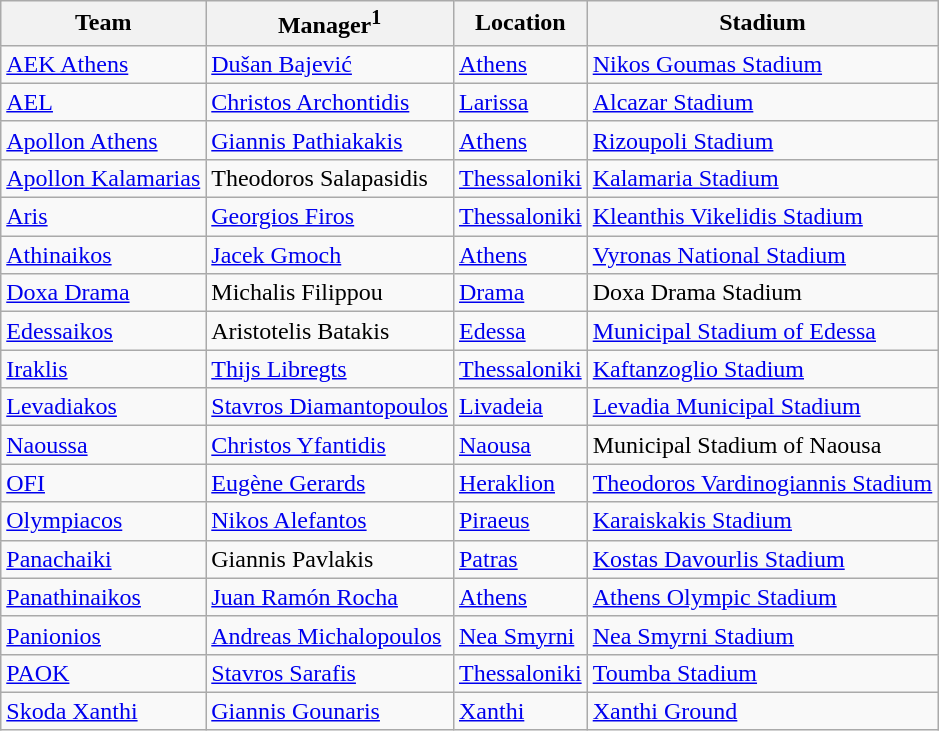<table class="wikitable sortable" style="text-align: left;">
<tr>
<th>Team</th>
<th>Manager<sup>1</sup></th>
<th>Location</th>
<th>Stadium</th>
</tr>
<tr>
<td><a href='#'>AEK Athens</a></td>
<td> <a href='#'>Dušan Bajević</a></td>
<td><a href='#'>Athens</a></td>
<td><a href='#'>Nikos Goumas Stadium</a></td>
</tr>
<tr>
<td><a href='#'>AEL</a></td>
<td> <a href='#'>Christos Archontidis</a></td>
<td><a href='#'>Larissa</a></td>
<td><a href='#'>Alcazar Stadium</a></td>
</tr>
<tr>
<td><a href='#'>Apollon Athens</a></td>
<td> <a href='#'>Giannis Pathiakakis</a></td>
<td><a href='#'>Athens</a></td>
<td><a href='#'>Rizoupoli Stadium</a></td>
</tr>
<tr>
<td><a href='#'>Apollon Kalamarias</a></td>
<td> Theodoros Salapasidis</td>
<td><a href='#'>Thessaloniki</a></td>
<td><a href='#'>Kalamaria Stadium</a></td>
</tr>
<tr>
<td><a href='#'>Aris</a></td>
<td> <a href='#'>Georgios Firos</a></td>
<td><a href='#'>Thessaloniki</a></td>
<td><a href='#'>Kleanthis Vikelidis Stadium</a></td>
</tr>
<tr>
<td><a href='#'>Athinaikos</a></td>
<td> <a href='#'>Jacek Gmoch</a></td>
<td><a href='#'>Athens</a></td>
<td><a href='#'>Vyronas National Stadium</a></td>
</tr>
<tr>
<td><a href='#'>Doxa Drama</a></td>
<td> Michalis Filippou</td>
<td><a href='#'>Drama</a></td>
<td>Doxa Drama Stadium</td>
</tr>
<tr>
<td><a href='#'>Edessaikos</a></td>
<td> Aristotelis Batakis</td>
<td><a href='#'>Edessa</a></td>
<td><a href='#'>Municipal Stadium of Edessa</a></td>
</tr>
<tr>
<td><a href='#'>Iraklis</a></td>
<td> <a href='#'>Thijs Libregts</a></td>
<td><a href='#'>Thessaloniki</a></td>
<td><a href='#'>Kaftanzoglio Stadium</a></td>
</tr>
<tr>
<td><a href='#'>Levadiakos</a></td>
<td> <a href='#'>Stavros Diamantopoulos</a></td>
<td><a href='#'>Livadeia</a></td>
<td><a href='#'>Levadia Municipal Stadium</a></td>
</tr>
<tr>
<td><a href='#'>Naoussa</a></td>
<td> <a href='#'>Christos Yfantidis</a></td>
<td><a href='#'>Naousa</a></td>
<td>Municipal Stadium of Naousa</td>
</tr>
<tr>
<td><a href='#'>OFI</a></td>
<td> <a href='#'>Eugène Gerards</a></td>
<td><a href='#'>Heraklion</a></td>
<td><a href='#'>Theodoros Vardinogiannis Stadium</a></td>
</tr>
<tr>
<td><a href='#'>Olympiacos</a></td>
<td> <a href='#'>Nikos Alefantos</a></td>
<td><a href='#'>Piraeus</a></td>
<td><a href='#'>Karaiskakis Stadium</a></td>
</tr>
<tr>
<td><a href='#'>Panachaiki</a></td>
<td> Giannis Pavlakis</td>
<td><a href='#'>Patras</a></td>
<td><a href='#'>Kostas Davourlis Stadium</a></td>
</tr>
<tr>
<td><a href='#'>Panathinaikos</a></td>
<td> <a href='#'>Juan Ramón Rocha</a></td>
<td><a href='#'>Athens</a></td>
<td><a href='#'>Athens Olympic Stadium</a></td>
</tr>
<tr>
<td><a href='#'>Panionios</a></td>
<td> <a href='#'>Andreas Michalopoulos</a></td>
<td><a href='#'>Nea Smyrni</a></td>
<td><a href='#'>Nea Smyrni Stadium</a></td>
</tr>
<tr>
<td><a href='#'>PAOK</a></td>
<td> <a href='#'>Stavros Sarafis</a></td>
<td><a href='#'>Thessaloniki</a></td>
<td><a href='#'>Toumba Stadium</a></td>
</tr>
<tr>
<td><a href='#'>Skoda Xanthi</a></td>
<td> <a href='#'>Giannis Gounaris</a></td>
<td><a href='#'>Xanthi</a></td>
<td><a href='#'>Xanthi Ground</a></td>
</tr>
</table>
